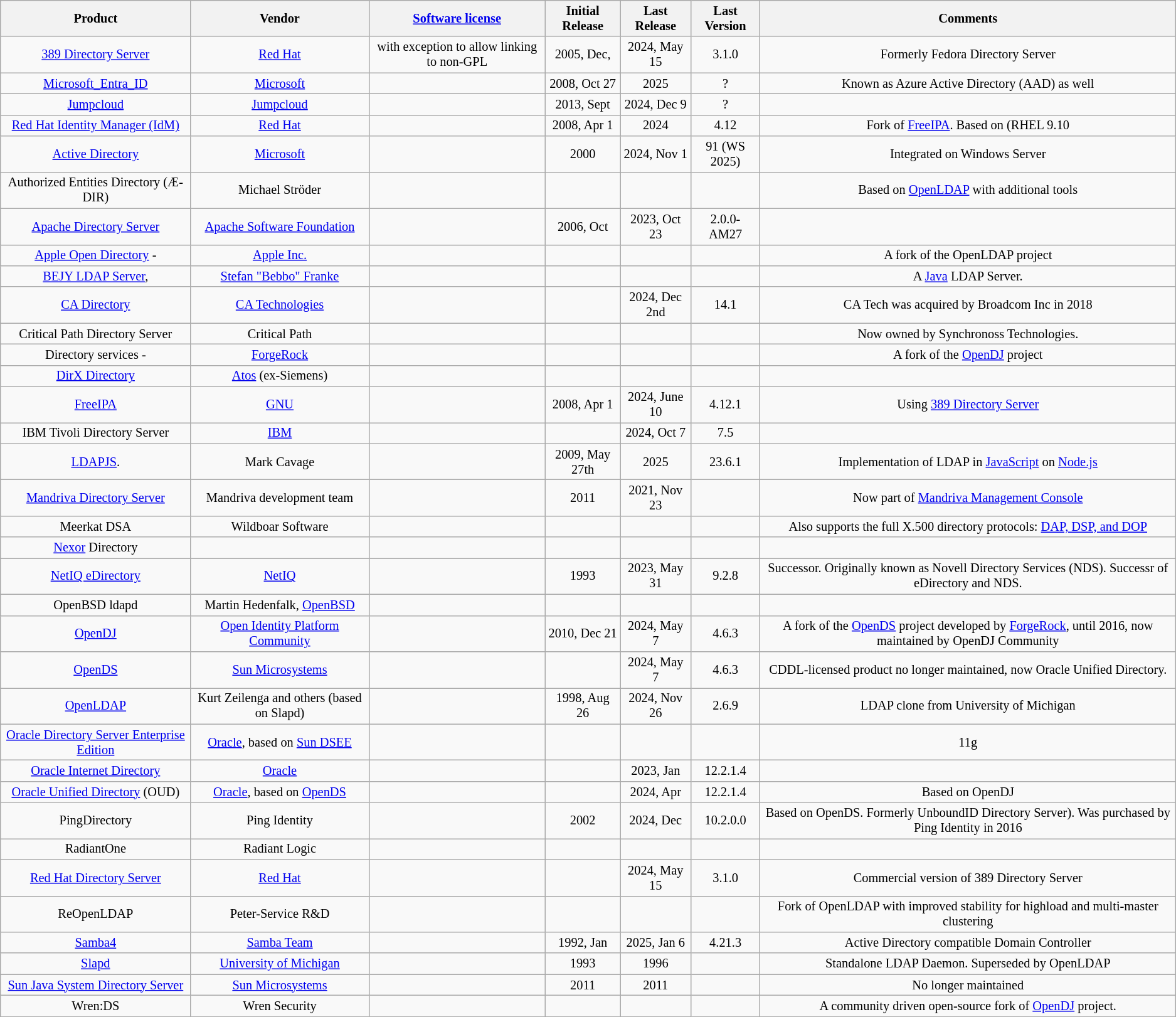<table class="wikitable sortable" style="text-align: center; font-size: 85%; width: auto; table-layout: fixed;">
<tr>
<th>Product</th>
<th>Vendor</th>
<th><a href='#'>Software license</a></th>
<th>Initial Release</th>
<th>Last Release</th>
<th>Last Version</th>
<th>Comments</th>
</tr>
<tr>
<td><a href='#'>389 Directory Server</a></td>
<td><a href='#'>Red Hat</a></td>
<td> with exception to allow linking to non-GPL</td>
<td>2005, Dec,</td>
<td>2024, May 15</td>
<td>3.1.0</td>
<td>Formerly Fedora Directory Server</td>
</tr>
<tr>
<td><a href='#'>Microsoft_Entra_ID</a></td>
<td><a href='#'>Microsoft</a></td>
<td></td>
<td>2008, Oct 27</td>
<td>2025</td>
<td>?</td>
<td>Known as Azure Active Directory (AAD) as well</td>
</tr>
<tr>
<td><a href='#'>Jumpcloud</a></td>
<td><a href='#'>Jumpcloud</a></td>
<td></td>
<td>2013, Sept</td>
<td>2024, Dec 9</td>
<td>?</td>
<td></td>
</tr>
<tr>
<td><a href='#'>Red Hat Identity Manager (IdM)</a></td>
<td><a href='#'>Red Hat</a></td>
<td></td>
<td>2008, Apr 1</td>
<td>2024</td>
<td>4.12</td>
<td>Fork of <a href='#'>FreeIPA</a>. Based on (RHEL 9.10</td>
</tr>
<tr>
<td><a href='#'>Active Directory</a></td>
<td><a href='#'>Microsoft</a></td>
<td></td>
<td>2000</td>
<td>2024, Nov 1</td>
<td>91 (WS 2025)</td>
<td>Integrated on Windows Server</td>
</tr>
<tr>
<td>Authorized Entities Directory (Æ-DIR)</td>
<td>Michael Ströder</td>
<td></td>
<td></td>
<td></td>
<td></td>
<td>Based on <a href='#'>OpenLDAP</a> with additional tools</td>
</tr>
<tr>
<td><a href='#'>Apache Directory Server</a></td>
<td><a href='#'>Apache Software Foundation</a></td>
<td></td>
<td>2006, Oct</td>
<td>2023, Oct 23</td>
<td>2.0.0-AM27</td>
<td></td>
</tr>
<tr>
<td><a href='#'>Apple Open Directory</a> -</td>
<td><a href='#'>Apple Inc.</a></td>
<td></td>
<td></td>
<td></td>
<td></td>
<td>A fork of the OpenLDAP project</td>
</tr>
<tr>
<td><a href='#'>BEJY LDAP Server</a>,</td>
<td><a href='#'>Stefan "Bebbo" Franke</a></td>
<td></td>
<td></td>
<td></td>
<td></td>
<td>A <a href='#'>Java</a> LDAP Server.</td>
</tr>
<tr>
<td><a href='#'>CA Directory</a></td>
<td><a href='#'>CA Technologies</a></td>
<td></td>
<td></td>
<td>2024, Dec 2nd</td>
<td>14.1</td>
<td>CA Tech was acquired by Broadcom Inc in 2018</td>
</tr>
<tr>
<td>Critical Path Directory Server</td>
<td>Critical Path</td>
<td></td>
<td></td>
<td></td>
<td></td>
<td>Now owned by Synchronoss Technologies.</td>
</tr>
<tr>
<td>Directory services -</td>
<td><a href='#'>ForgeRock</a></td>
<td></td>
<td></td>
<td></td>
<td></td>
<td>A fork of the <a href='#'>OpenDJ</a> project</td>
</tr>
<tr>
<td><a href='#'>DirX Directory</a></td>
<td><a href='#'>Atos</a> (ex-Siemens)</td>
<td></td>
<td></td>
<td></td>
<td></td>
</tr>
<tr>
<td><a href='#'>FreeIPA</a></td>
<td><a href='#'>GNU</a></td>
<td></td>
<td>2008, Apr 1</td>
<td>2024, June 10</td>
<td>4.12.1</td>
<td>Using <a href='#'>389 Directory Server</a></td>
</tr>
<tr>
<td>IBM Tivoli Directory Server</td>
<td><a href='#'>IBM</a></td>
<td></td>
<td></td>
<td>2024, Oct 7</td>
<td>7.5</td>
</tr>
<tr>
<td><a href='#'>LDAPJS</a>.</td>
<td>Mark Cavage</td>
<td></td>
<td>2009, May 27th</td>
<td>2025</td>
<td>23.6.1</td>
<td>Implementation of LDAP in <a href='#'>JavaScript</a> on <a href='#'>Node.js</a></td>
</tr>
<tr>
<td><a href='#'>Mandriva Directory Server</a></td>
<td>Mandriva development team</td>
<td></td>
<td>2011</td>
<td>2021, Nov 23</td>
<td></td>
<td>Now part of <a href='#'>Mandriva Management Console</a></td>
</tr>
<tr>
<td>Meerkat DSA</td>
<td>Wildboar Software</td>
<td></td>
<td></td>
<td></td>
<td></td>
<td>Also supports the full X.500 directory protocols: <a href='#'>DAP, DSP, and DOP</a></td>
</tr>
<tr>
<td><a href='#'>Nexor</a> Directory</td>
<td></td>
<td></td>
<td></td>
<td></td>
<td></td>
<td></td>
</tr>
<tr>
<td><a href='#'>NetIQ eDirectory</a></td>
<td><a href='#'>NetIQ</a></td>
<td></td>
<td>1993</td>
<td>2023, May 31</td>
<td>9.2.8</td>
<td>Successor. Originally known as Novell Directory Services (NDS).  Successr of eDirectory and NDS.</td>
</tr>
<tr>
<td>OpenBSD ldapd</td>
<td>Martin Hedenfalk, <a href='#'>OpenBSD</a></td>
<td></td>
<td></td>
<td></td>
<td></td>
</tr>
<tr>
<td><a href='#'>OpenDJ</a></td>
<td><a href='#'>Open Identity Platform Community</a></td>
<td></td>
<td>2010, Dec 21</td>
<td>2024, May 7</td>
<td>4.6.3</td>
<td>A fork of the <a href='#'>OpenDS</a> project developed by <a href='#'>ForgeRock</a>, until 2016, now maintained by OpenDJ Community</td>
</tr>
<tr>
<td><a href='#'>OpenDS</a></td>
<td><a href='#'>Sun Microsystems</a></td>
<td></td>
<td></td>
<td>2024, May 7</td>
<td>4.6.3</td>
<td>CDDL-licensed product no longer maintained, now Oracle Unified Directory.</td>
</tr>
<tr>
<td><a href='#'>OpenLDAP</a></td>
<td>Kurt Zeilenga and others (based on Slapd)</td>
<td></td>
<td>1998, Aug 26</td>
<td>2024, Nov 26</td>
<td>2.6.9</td>
<td>LDAP clone from University of Michigan</td>
</tr>
<tr>
<td><a href='#'>Oracle Directory Server Enterprise Edition</a></td>
<td><a href='#'>Oracle</a>, based on <a href='#'>Sun DSEE</a></td>
<td></td>
<td></td>
<td></td>
<td></td>
<td>11g</td>
</tr>
<tr>
<td><a href='#'>Oracle Internet Directory</a></td>
<td><a href='#'>Oracle</a></td>
<td></td>
<td></td>
<td>2023, Jan</td>
<td>12.2.1.4</td>
<td></td>
</tr>
<tr>
<td><a href='#'>Oracle Unified Directory</a> (OUD)</td>
<td><a href='#'>Oracle</a>, based on <a href='#'>OpenDS</a></td>
<td></td>
<td></td>
<td>2024, Apr</td>
<td>12.2.1.4</td>
<td>Based on OpenDJ</td>
</tr>
<tr>
<td>PingDirectory</td>
<td>Ping Identity</td>
<td></td>
<td>2002</td>
<td>2024, Dec</td>
<td>10.2.0.0</td>
<td>Based on OpenDS. Formerly UnboundID Directory Server). Was purchased by Ping Identity in 2016</td>
</tr>
<tr>
<td>RadiantOne</td>
<td>Radiant Logic </td>
<td></td>
<td></td>
<td></td>
<td></td>
</tr>
<tr>
<td><a href='#'>Red Hat Directory Server</a></td>
<td><a href='#'>Red Hat</a></td>
<td></td>
<td></td>
<td>2024, May 15</td>
<td>3.1.0</td>
<td>Commercial version of 389 Directory Server</td>
</tr>
<tr>
<td>ReOpenLDAP</td>
<td>Peter-Service R&D</td>
<td></td>
<td></td>
<td></td>
<td></td>
<td>Fork of OpenLDAP with improved stability for highload and multi-master clustering</td>
</tr>
<tr>
<td><a href='#'>Samba4</a></td>
<td><a href='#'>Samba Team</a></td>
<td></td>
<td>1992, Jan</td>
<td>2025, Jan 6</td>
<td>4.21.3</td>
<td>Active Directory compatible Domain Controller</td>
</tr>
<tr>
<td><a href='#'>Slapd</a></td>
<td><a href='#'>University of Michigan</a></td>
<td></td>
<td>1993</td>
<td>1996</td>
<td></td>
<td>Standalone LDAP Daemon. Superseded by OpenLDAP</td>
</tr>
<tr>
<td><a href='#'>Sun Java System Directory Server</a></td>
<td><a href='#'>Sun Microsystems</a></td>
<td></td>
<td>2011</td>
<td>2011</td>
<td></td>
<td>No longer maintained</td>
</tr>
<tr>
<td>Wren:DS</td>
<td>Wren Security</td>
<td></td>
<td></td>
<td></td>
<td></td>
<td>A community driven open-source fork of <a href='#'>OpenDJ</a> project.</td>
</tr>
</table>
